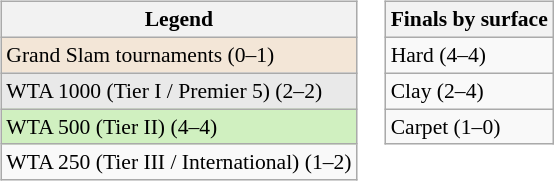<table>
<tr valign=top>
<td><br><table class=wikitable style="font-size:90%">
<tr>
<th>Legend</th>
</tr>
<tr>
<td bgcolor=f3e6d7>Grand Slam tournaments (0–1)</td>
</tr>
<tr>
<td bgcolor="e9e9e9">WTA 1000 (Tier I / Premier 5) (2–2)</td>
</tr>
<tr>
<td bgcolor="d0f0c0">WTA 500 (Tier II) (4–4)</td>
</tr>
<tr>
<td>WTA 250 (Tier III / International) (1–2)</td>
</tr>
</table>
</td>
<td><br><table class=wikitable style="font-size:90%">
<tr>
<th>Finals by surface</th>
</tr>
<tr>
<td>Hard (4–4)</td>
</tr>
<tr>
<td>Clay (2–4)</td>
</tr>
<tr>
<td>Carpet (1–0)</td>
</tr>
</table>
</td>
</tr>
</table>
